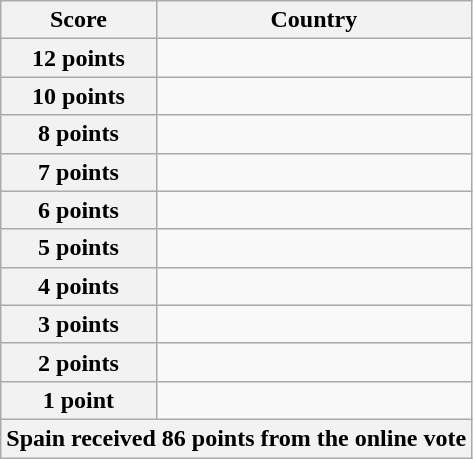<table class="wikitable">
<tr>
<th scope="col" width="33%">Score</th>
<th scope="col">Country</th>
</tr>
<tr>
<th scope="row">12 points</th>
<td></td>
</tr>
<tr>
<th scope="row">10 points</th>
<td></td>
</tr>
<tr>
<th scope="row">8 points</th>
<td></td>
</tr>
<tr>
<th scope="row">7 points</th>
<td></td>
</tr>
<tr>
<th scope="row">6 points</th>
<td></td>
</tr>
<tr>
<th scope="row">5 points</th>
<td></td>
</tr>
<tr>
<th scope="row">4 points</th>
<td></td>
</tr>
<tr>
<th scope="row">3 points</th>
<td></td>
</tr>
<tr>
<th scope="row">2 points</th>
<td></td>
</tr>
<tr>
<th scope="row">1 point</th>
<td></td>
</tr>
<tr>
<th colspan=2>Spain received 86 points from the online vote</th>
</tr>
</table>
